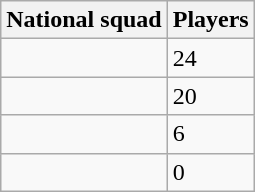<table class="wikitable sortable">
<tr>
<th>National squad</th>
<th>Players</th>
</tr>
<tr>
<td></td>
<td>24</td>
</tr>
<tr>
<td></td>
<td>20</td>
</tr>
<tr>
<td></td>
<td>6</td>
</tr>
<tr>
<td></td>
<td>0</td>
</tr>
</table>
